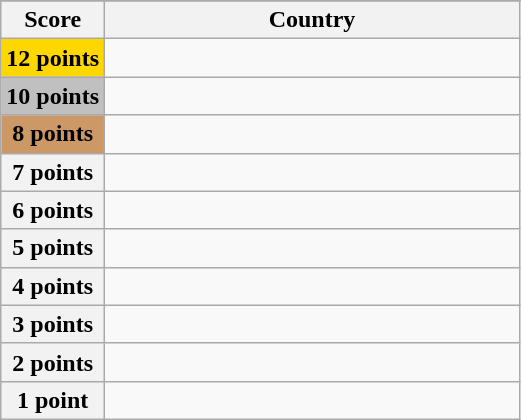<table class="wikitable">
<tr>
</tr>
<tr>
<th scope="col" width="20%">Score</th>
<th scope="col">Country</th>
</tr>
<tr>
<th scope="row" style="background:gold">12 points</th>
<td></td>
</tr>
<tr>
<th scope="row" style="background:silver">10 points</th>
<td></td>
</tr>
<tr>
<th scope="row" style="background:#CC9966">8 points</th>
<td></td>
</tr>
<tr>
<th scope="row">7 points</th>
<td></td>
</tr>
<tr>
<th scope="row">6 points</th>
<td></td>
</tr>
<tr>
<th scope="row">5 points</th>
<td></td>
</tr>
<tr>
<th scope="row">4 points</th>
<td></td>
</tr>
<tr>
<th scope="row">3 points</th>
<td></td>
</tr>
<tr>
<th scope="row">2 points</th>
<td></td>
</tr>
<tr>
<th scope="row">1 point</th>
<td></td>
</tr>
</table>
